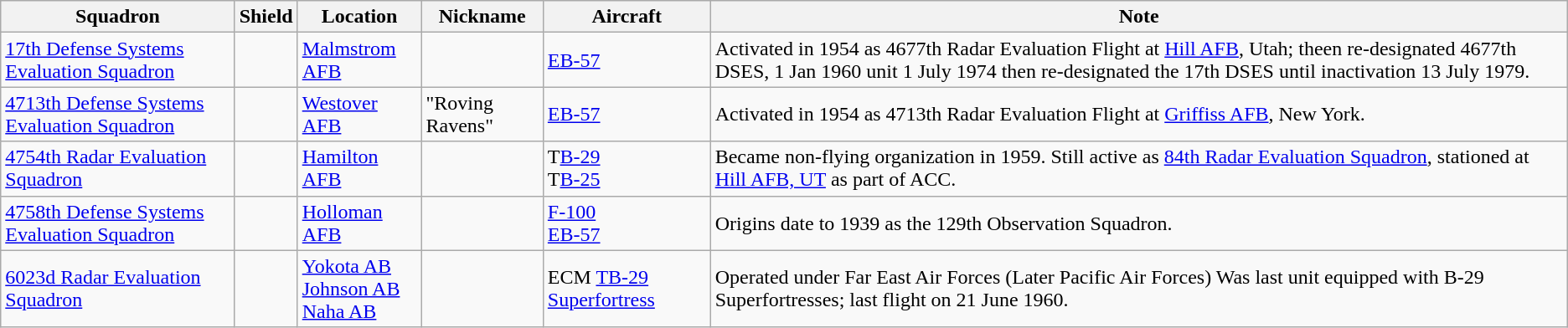<table class="wikitable">
<tr>
<th>Squadron</th>
<th>Shield</th>
<th>Location</th>
<th>Nickname</th>
<th>Aircraft</th>
<th>Note</th>
</tr>
<tr>
<td><a href='#'>17th Defense Systems Evaluation Squadron</a></td>
<td></td>
<td><a href='#'>Malmstrom AFB</a></td>
<td></td>
<td><a href='#'>EB-57</a></td>
<td>Activated in 1954 as 4677th Radar Evaluation Flight at <a href='#'>Hill AFB</a>, Utah; theen re-designated 4677th DSES, 1 Jan 1960 unit 1 July 1974 then re-designated the 17th DSES until inactivation 13 July 1979.</td>
</tr>
<tr>
<td><a href='#'>4713th Defense Systems Evaluation Squadron</a></td>
<td></td>
<td><a href='#'>Westover AFB</a></td>
<td>"Roving Ravens"</td>
<td><a href='#'>EB-57</a></td>
<td>Activated in 1954 as 4713th Radar Evaluation Flight at <a href='#'>Griffiss AFB</a>, New York.</td>
</tr>
<tr>
<td><a href='#'>4754th Radar Evaluation Squadron</a></td>
<td></td>
<td><a href='#'>Hamilton AFB</a></td>
<td></td>
<td>T<a href='#'>B-29</a><br>T<a href='#'>B-25</a></td>
<td>Became non-flying organization in 1959.  Still active as <a href='#'>84th Radar Evaluation Squadron</a>, stationed at <a href='#'>Hill AFB, UT</a> as part of ACC.</td>
</tr>
<tr>
<td><a href='#'>4758th Defense Systems Evaluation Squadron</a></td>
<td></td>
<td><a href='#'>Holloman AFB</a></td>
<td></td>
<td><a href='#'>F-100</a><br><a href='#'>EB-57</a></td>
<td>Origins date to 1939 as the 129th Observation Squadron.</td>
</tr>
<tr>
<td><a href='#'>6023d Radar Evaluation Squadron</a></td>
<td></td>
<td><a href='#'>Yokota AB</a><br><a href='#'>Johnson AB</a><br><a href='#'>Naha AB</a></td>
<td></td>
<td>ECM <a href='#'>TB-29 Superfortress</a></td>
<td>Operated under Far East Air Forces (Later Pacific Air Forces)  Was last unit equipped with B-29 Superfortresses; last flight on 21 June 1960.</td>
</tr>
</table>
